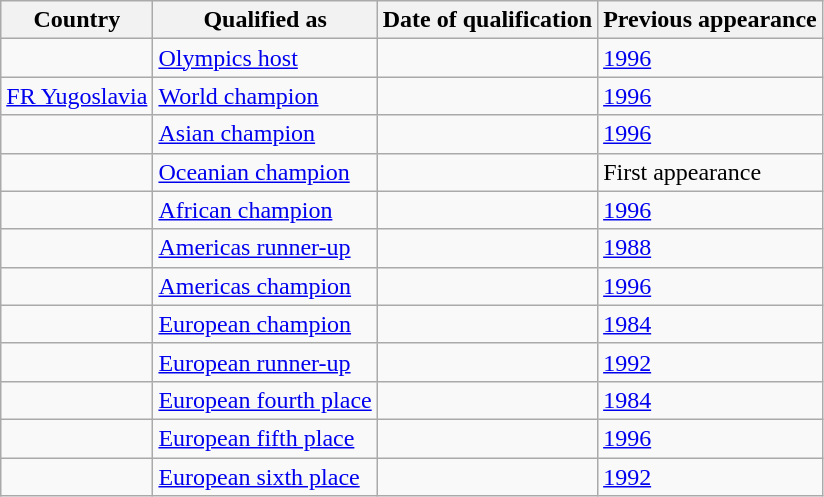<table class="wikitable sortable">
<tr>
<th>Country</th>
<th>Qualified as</th>
<th>Date of qualification</th>
<th>Previous appearance</th>
</tr>
<tr>
<td></td>
<td><a href='#'>Olympics host</a></td>
<td></td>
<td><a href='#'>1996</a></td>
</tr>
<tr>
<td> <a href='#'>FR Yugoslavia</a></td>
<td><a href='#'>World champion</a></td>
<td></td>
<td><a href='#'>1996</a></td>
</tr>
<tr>
<td></td>
<td><a href='#'>Asian champion</a></td>
<td></td>
<td><a href='#'>1996</a></td>
</tr>
<tr>
<td></td>
<td><a href='#'>Oceanian champion</a></td>
<td></td>
<td>First appearance</td>
</tr>
<tr>
<td></td>
<td><a href='#'>African champion</a></td>
<td></td>
<td><a href='#'>1996</a></td>
</tr>
<tr>
<td></td>
<td><a href='#'>Americas runner-up</a></td>
<td></td>
<td><a href='#'>1988</a></td>
</tr>
<tr>
<td></td>
<td><a href='#'>Americas champion</a></td>
<td></td>
<td><a href='#'>1996</a></td>
</tr>
<tr>
<td></td>
<td><a href='#'>European champion</a></td>
<td></td>
<td><a href='#'>1984</a></td>
</tr>
<tr>
<td></td>
<td><a href='#'>European runner-up</a></td>
<td></td>
<td><a href='#'>1992</a></td>
</tr>
<tr>
<td></td>
<td><a href='#'>European fourth place</a></td>
<td></td>
<td><a href='#'>1984</a></td>
</tr>
<tr>
<td></td>
<td><a href='#'>European fifth place</a></td>
<td></td>
<td><a href='#'>1996</a></td>
</tr>
<tr>
<td></td>
<td><a href='#'>European sixth place</a></td>
<td></td>
<td><a href='#'>1992</a></td>
</tr>
</table>
